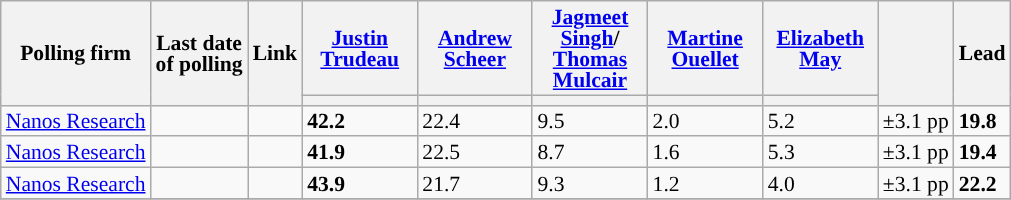<table class="wikitable sortable mw-datatable" style="text-align:left;font-size:90%;line-height:14px;">
<tr>
<th rowspan="2">Polling firm</th>
<th rowspan="2">Last date<br>of polling</th>
<th rowspan="2">Link</th>
<th class="unsortable" style="width:70px;"><a href='#'>Justin Trudeau</a></th>
<th class="unsortable" style="width:70px;"><a href='#'>Andrew Scheer</a></th>
<th class="unsortable" style="width:70px;"><a href='#'>Jagmeet Singh</a>/<br><a href='#'>Thomas Mulcair</a></th>
<th class="unsortable" style="width:70px;"><a href='#'>Martine Ouellet</a></th>
<th class="unsortable" style="width:70px;"><a href='#'>Elizabeth May</a></th>
<th rowspan="2"></th>
<th rowspan="2">Lead</th>
</tr>
<tr style="background:#e9e9e9;">
<th style="background-color:"></th>
<th style="background-color:"></th>
<th style="background-color:"></th>
<th style="background-color:"></th>
<th style="background-color:"></th>
</tr>
<tr>
<td><a href='#'>Nanos Research</a></td>
<td></td>
<td></td>
<td><strong>42.2</strong></td>
<td>22.4</td>
<td>9.5</td>
<td>2.0</td>
<td>5.2</td>
<td>±3.1 pp</td>
<td><strong>19.8</strong></td>
</tr>
<tr>
<td><a href='#'>Nanos Research</a></td>
<td></td>
<td></td>
<td><strong>41.9</strong></td>
<td>22.5</td>
<td>8.7</td>
<td>1.6</td>
<td>5.3</td>
<td>±3.1 pp</td>
<td><strong>19.4</strong></td>
</tr>
<tr>
<td><a href='#'>Nanos Research</a></td>
<td></td>
<td></td>
<td><strong>43.9</strong></td>
<td>21.7</td>
<td>9.3</td>
<td>1.2</td>
<td>4.0</td>
<td>±3.1 pp</td>
<td><strong>22.2</strong></td>
</tr>
<tr>
</tr>
</table>
